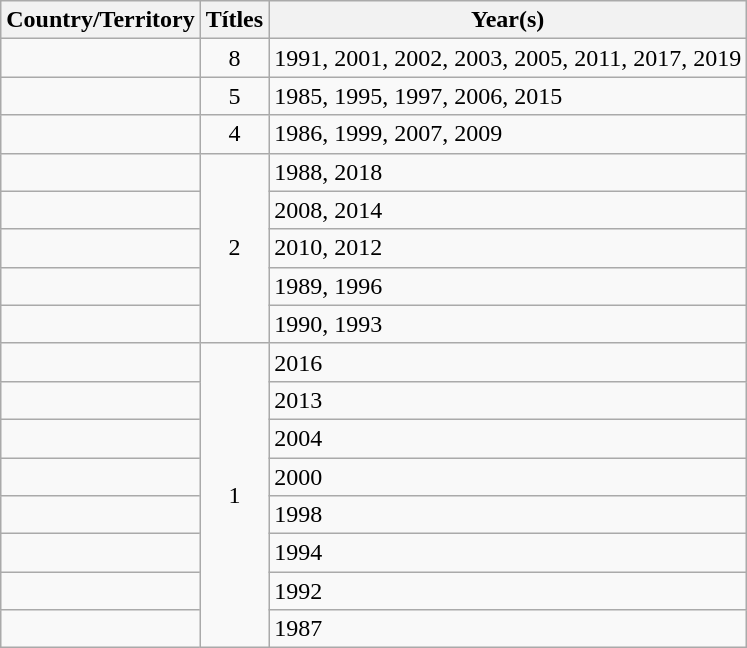<table class="wikitable">
<tr>
<th>Country/Territory</th>
<th>Títles</th>
<th>Year(s)</th>
</tr>
<tr>
<td></td>
<td style="text-align:center;">8</td>
<td>1991, 2001, 2002, 2003, 2005, 2011, 2017, 2019</td>
</tr>
<tr>
<td></td>
<td style="text-align:center;">5</td>
<td>1985, 1995, 1997, 2006, 2015</td>
</tr>
<tr>
<td></td>
<td style="text-align:center;">4</td>
<td>1986, 1999, 2007, 2009</td>
</tr>
<tr>
<td></td>
<td rowspan="5"  style="text-align:center;">2</td>
<td>1988, 2018</td>
</tr>
<tr>
<td></td>
<td>2008, 2014</td>
</tr>
<tr>
<td></td>
<td>2010, 2012</td>
</tr>
<tr>
<td></td>
<td>1989, 1996</td>
</tr>
<tr>
<td></td>
<td>1990, 1993</td>
</tr>
<tr>
<td></td>
<td rowspan="8"  style="text-align:center;">1</td>
<td>2016</td>
</tr>
<tr>
<td></td>
<td>2013</td>
</tr>
<tr>
<td></td>
<td>2004</td>
</tr>
<tr>
<td></td>
<td>2000</td>
</tr>
<tr>
<td></td>
<td>1998</td>
</tr>
<tr>
<td></td>
<td>1994</td>
</tr>
<tr>
<td></td>
<td>1992</td>
</tr>
<tr>
<td></td>
<td>1987</td>
</tr>
</table>
